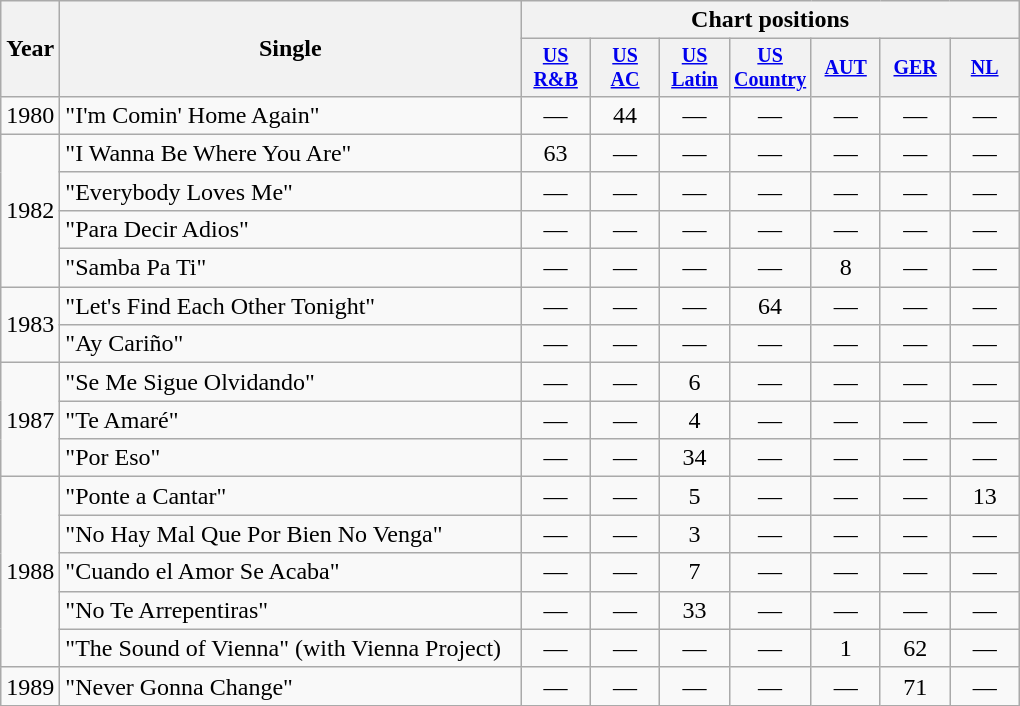<table class="wikitable" style="text-align:center;">
<tr>
<th rowspan="2">Year</th>
<th style="width:300px;" rowspan="2">Single</th>
<th colspan="7">Chart positions</th>
</tr>
<tr style="font-size:smaller;">
<th style="width:40px;"><a href='#'>US<br>R&B</a><br></th>
<th style="width:40px;"><a href='#'>US<br>AC</a><br></th>
<th style="width:40px;"><a href='#'>US Latin</a><br></th>
<th style="width:40px;"><a href='#'>US Country</a><br></th>
<th style="width:40px;"><a href='#'>AUT</a><br></th>
<th style="width:40px;"><a href='#'>GER</a><br></th>
<th style="width:40px;"><a href='#'>NL</a><br></th>
</tr>
<tr>
<td>1980</td>
<td style="text-align:left;">"I'm Comin' Home Again"</td>
<td>—</td>
<td>44</td>
<td>—</td>
<td>—</td>
<td>—</td>
<td>—</td>
<td>—</td>
</tr>
<tr>
<td rowspan="4">1982</td>
<td style="text-align:left;">"I Wanna Be Where You Are"</td>
<td>63</td>
<td>—</td>
<td>—</td>
<td>—</td>
<td>—</td>
<td>—</td>
<td>—</td>
</tr>
<tr>
<td style="text-align:left;">"Everybody Loves Me"</td>
<td>—</td>
<td>—</td>
<td>—</td>
<td>—</td>
<td>—</td>
<td>—</td>
<td>—</td>
</tr>
<tr>
<td style="text-align:left;">"Para Decir Adios"</td>
<td>—</td>
<td>—</td>
<td>—</td>
<td>—</td>
<td>—</td>
<td>—</td>
<td>—</td>
</tr>
<tr>
<td style="text-align:left;">"Samba Pa Ti"</td>
<td>—</td>
<td>—</td>
<td>—</td>
<td>—</td>
<td>8</td>
<td>—</td>
<td>—</td>
</tr>
<tr>
<td rowspan="2">1983</td>
<td style="text-align:left;">"Let's Find Each Other Tonight"</td>
<td>—</td>
<td>—</td>
<td>—</td>
<td>64</td>
<td>—</td>
<td>—</td>
<td>—</td>
</tr>
<tr>
<td style="text-align:left;">"Ay Cariño"</td>
<td>—</td>
<td>—</td>
<td>—</td>
<td>—</td>
<td>—</td>
<td>—</td>
<td>—</td>
</tr>
<tr>
<td rowspan="3">1987</td>
<td style="text-align:left;">"Se Me Sigue Olvidando"</td>
<td>—</td>
<td>—</td>
<td>6</td>
<td>—</td>
<td>—</td>
<td>—</td>
<td>—</td>
</tr>
<tr>
<td style="text-align:left;">"Te Amaré"</td>
<td>—</td>
<td>—</td>
<td>4</td>
<td>—</td>
<td>—</td>
<td>—</td>
<td>—</td>
</tr>
<tr>
<td style="text-align:left;">"Por Eso"</td>
<td>—</td>
<td>—</td>
<td>34</td>
<td>—</td>
<td>—</td>
<td>—</td>
<td>—</td>
</tr>
<tr>
<td rowspan="5">1988</td>
<td style="text-align:left;">"Ponte a Cantar"</td>
<td>—</td>
<td>—</td>
<td>5</td>
<td>—</td>
<td>—</td>
<td>—</td>
<td>13</td>
</tr>
<tr>
<td style="text-align:left;">"No Hay Mal Que Por Bien No Venga"</td>
<td>—</td>
<td>—</td>
<td>3</td>
<td>—</td>
<td>—</td>
<td>—</td>
<td>—</td>
</tr>
<tr>
<td style="text-align:left;">"Cuando el Amor Se Acaba"</td>
<td>—</td>
<td>—</td>
<td>7</td>
<td>—</td>
<td>—</td>
<td>—</td>
<td>—</td>
</tr>
<tr>
<td style="text-align:left;">"No Te Arrepentiras"</td>
<td>—</td>
<td>—</td>
<td>33</td>
<td>—</td>
<td>—</td>
<td>—</td>
<td>—</td>
</tr>
<tr>
<td style="text-align:left;">"The Sound of Vienna" (with Vienna Project)</td>
<td>—</td>
<td>—</td>
<td>—</td>
<td>—</td>
<td>1</td>
<td>62</td>
<td>—</td>
</tr>
<tr>
<td>1989</td>
<td style="text-align:left;">"Never Gonna Change"</td>
<td>—</td>
<td>—</td>
<td>—</td>
<td>—</td>
<td>—</td>
<td>71</td>
<td>—</td>
</tr>
</table>
